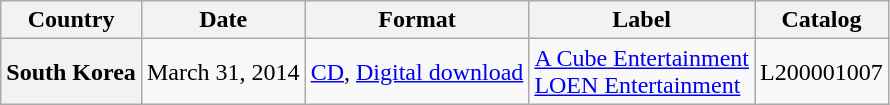<table class="wikitable plainrowheaders">
<tr>
<th scope="col">Country</th>
<th>Date</th>
<th>Format</th>
<th>Label</th>
<th>Catalog</th>
</tr>
<tr>
<th scope="row">South Korea</th>
<td>March 31, 2014</td>
<td><a href='#'>CD</a>, <a href='#'>Digital download</a></td>
<td><a href='#'>A Cube Entertainment</a><br><a href='#'>LOEN Entertainment</a></td>
<td>L200001007</td>
</tr>
</table>
